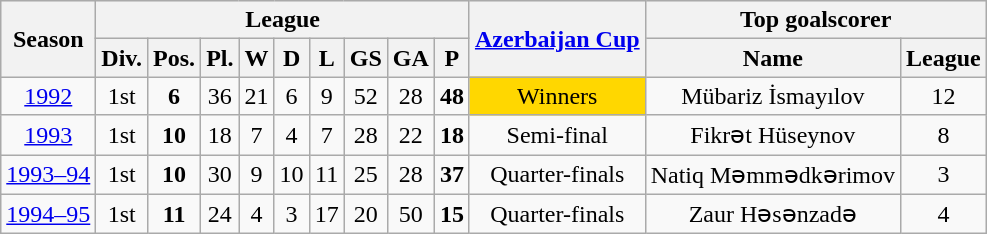<table class="wikitable">
<tr style="background:#efefef;">
<th rowspan="2">Season</th>
<th colspan="9">League</th>
<th rowspan="2"><a href='#'>Azerbaijan Cup</a></th>
<th colspan="2">Top goalscorer</th>
</tr>
<tr>
<th>Div.</th>
<th>Pos.</th>
<th>Pl.</th>
<th>W</th>
<th>D</th>
<th>L</th>
<th>GS</th>
<th>GA</th>
<th>P</th>
<th>Name</th>
<th>League</th>
</tr>
<tr>
<td align=center><a href='#'>1992</a></td>
<td align=center>1st</td>
<td align=center><strong>6</strong></td>
<td align=center>36</td>
<td align=center>21</td>
<td align=center>6</td>
<td align=center>9</td>
<td align=center>52</td>
<td align=center>28</td>
<td align=center><strong>48</strong></td>
<td align=center bgcolor=gold>Winners</td>
<td align=center>Mübariz İsmayılov</td>
<td align=center>12</td>
</tr>
<tr>
<td align=center><a href='#'>1993</a></td>
<td align=center>1st</td>
<td align=center><strong>10</strong></td>
<td align=center>18</td>
<td align=center>7</td>
<td align=center>4</td>
<td align=center>7</td>
<td align=center>28</td>
<td align=center>22</td>
<td align=center><strong>18</strong></td>
<td align=center>Semi-final</td>
<td align=center>Fikrət Hüseynov</td>
<td align=center>8</td>
</tr>
<tr>
<td align=center><a href='#'>1993–94</a></td>
<td align=center>1st</td>
<td align=center><strong>10</strong></td>
<td align=center>30</td>
<td align=center>9</td>
<td align=center>10</td>
<td align=center>11</td>
<td align=center>25</td>
<td align=center>28</td>
<td align=center><strong>37</strong></td>
<td align=center>Quarter-finals</td>
<td align=center>Natiq Məmmədkərimov</td>
<td align=center>3</td>
</tr>
<tr>
<td align=center><a href='#'>1994–95</a></td>
<td align=center>1st</td>
<td align=center><strong>11</strong></td>
<td align=center>24</td>
<td align=center>4</td>
<td align=center>3</td>
<td align=center>17</td>
<td align=center>20</td>
<td align=center>50</td>
<td align=center><strong>15</strong></td>
<td align=center>Quarter-finals</td>
<td align=center>Zaur Həsənzadə</td>
<td align=center>4</td>
</tr>
</table>
